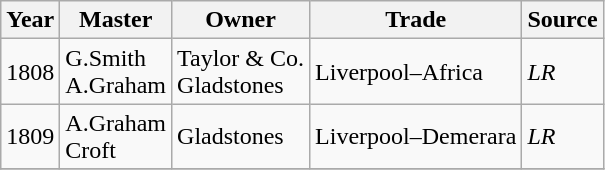<table class=" wikitable">
<tr>
<th>Year</th>
<th>Master</th>
<th>Owner</th>
<th>Trade</th>
<th>Source</th>
</tr>
<tr>
<td>1808</td>
<td>G.Smith<br>A.Graham</td>
<td>Taylor & Co.<br>Gladstones</td>
<td>Liverpool–Africa</td>
<td><em>LR</em></td>
</tr>
<tr>
<td>1809</td>
<td>A.Graham<br>Croft</td>
<td>Gladstones</td>
<td>Liverpool–Demerara</td>
<td><em>LR</em></td>
</tr>
<tr>
</tr>
</table>
